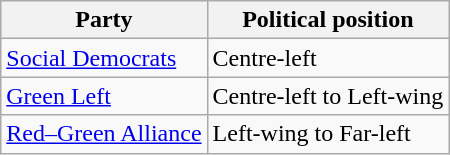<table class="wikitable mw-collapsible mw-collapsed">
<tr>
<th>Party</th>
<th>Political position</th>
</tr>
<tr>
<td><a href='#'>Social Democrats</a></td>
<td>Centre-left</td>
</tr>
<tr>
<td><a href='#'>Green Left</a></td>
<td>Centre-left to Left-wing</td>
</tr>
<tr>
<td><a href='#'>Red–Green Alliance</a></td>
<td>Left-wing to Far-left</td>
</tr>
</table>
